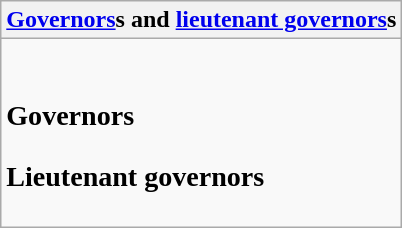<table class="wikitable collapsible collapsed">
<tr>
<th><a href='#'>Governors</a>s and <a href='#'>lieutenant governors</a>s</th>
</tr>
<tr>
<td><br><h3>Governors</h3><h3>Lieutenant governors</h3></td>
</tr>
</table>
